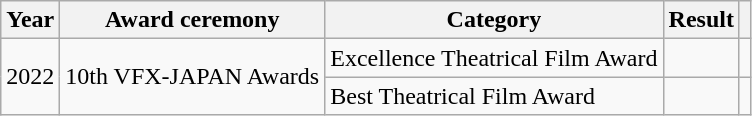<table class="wikitable sortable">
<tr>
<th>Year</th>
<th>Award ceremony</th>
<th>Category</th>
<th>Result</th>
<th></th>
</tr>
<tr>
<td rowspan=2>2022</td>
<td rowspan=2>10th VFX-JAPAN Awards</td>
<td>Excellence Theatrical Film Award</td>
<td></td>
<td style="text-align:center;"></td>
</tr>
<tr>
<td>Best Theatrical Film Award</td>
<td></td>
<td style="text-align:center;"></td>
</tr>
</table>
